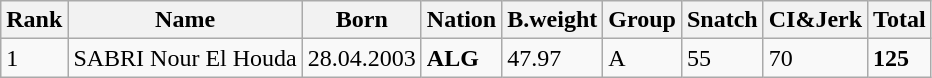<table class="wikitable">
<tr>
<th>Rank</th>
<th>Name</th>
<th>Born</th>
<th>Nation</th>
<th>B.weight</th>
<th>Group</th>
<th>Snatch</th>
<th>CI&Jerk</th>
<th>Total</th>
</tr>
<tr>
<td>1</td>
<td>SABRI Nour El Houda</td>
<td>28.04.2003</td>
<td><strong>ALG</strong></td>
<td>47.97</td>
<td>A</td>
<td>55</td>
<td>70</td>
<td><strong>125</strong></td>
</tr>
</table>
